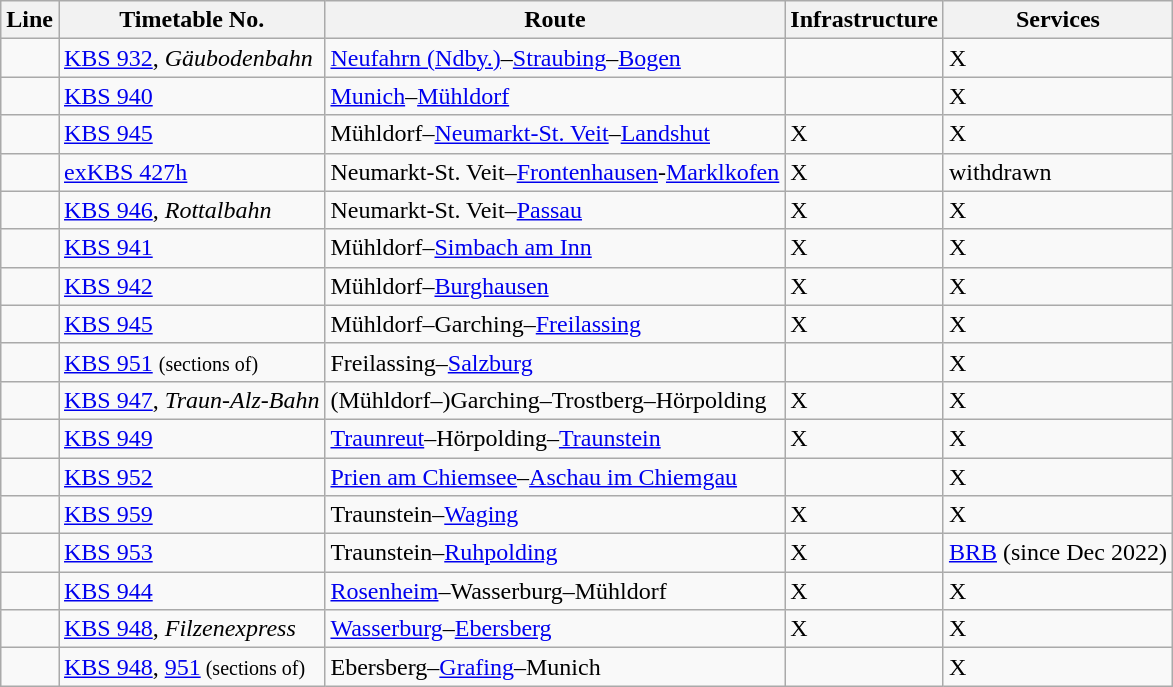<table class="wikitable">
<tr>
<th>Line</th>
<th>Timetable No.</th>
<th>Route</th>
<th>Infrastructure</th>
<th>Services</th>
</tr>
<tr>
<td></td>
<td><a href='#'>KBS 932</a>, <em>Gäubodenbahn</em></td>
<td><a href='#'>Neufahrn (Ndby.)</a>–<a href='#'>Straubing</a>–<a href='#'>Bogen</a></td>
<td></td>
<td>X</td>
</tr>
<tr>
<td></td>
<td><a href='#'>KBS 940</a></td>
<td><a href='#'>Munich</a>–<a href='#'>Mühldorf</a></td>
<td></td>
<td>X</td>
</tr>
<tr>
<td><br></td>
<td><a href='#'>KBS 945</a></td>
<td>Mühldorf–<a href='#'>Neumarkt-St. Veit</a>–<a href='#'>Landshut</a></td>
<td>X</td>
<td>X</td>
</tr>
<tr>
<td></td>
<td><a href='#'>exKBS 427h</a></td>
<td>Neumarkt-St. Veit–<a href='#'>Frontenhausen</a>-<a href='#'>Marklkofen</a></td>
<td>X</td>
<td>withdrawn</td>
</tr>
<tr>
<td></td>
<td><a href='#'>KBS 946</a>, <em>Rottalbahn</em></td>
<td>Neumarkt-St. Veit–<a href='#'>Passau</a></td>
<td>X</td>
<td>X</td>
</tr>
<tr>
<td></td>
<td><a href='#'>KBS 941</a></td>
<td>Mühldorf–<a href='#'>Simbach am Inn</a></td>
<td>X</td>
<td>X</td>
</tr>
<tr>
<td></td>
<td><a href='#'>KBS 942</a></td>
<td>Mühldorf–<a href='#'>Burghausen</a></td>
<td>X</td>
<td>X</td>
</tr>
<tr>
<td></td>
<td><a href='#'>KBS 945</a></td>
<td>Mühldorf–Garching–<a href='#'>Freilassing</a></td>
<td>X</td>
<td>X</td>
</tr>
<tr>
<td></td>
<td><a href='#'>KBS 951</a> <small>(sections of)</small></td>
<td>Freilassing–<a href='#'>Salzburg</a></td>
<td></td>
<td>X</td>
</tr>
<tr>
<td></td>
<td><a href='#'>KBS 947</a>, <em>Traun-Alz-Bahn</em></td>
<td>(Mühldorf–)Garching–Trostberg–Hörpolding</td>
<td>X</td>
<td>X</td>
</tr>
<tr>
<td></td>
<td><a href='#'>KBS 949</a></td>
<td><a href='#'>Traunreut</a>–Hörpolding–<a href='#'>Traunstein</a></td>
<td>X</td>
<td>X</td>
</tr>
<tr>
<td></td>
<td><a href='#'>KBS 952</a></td>
<td><a href='#'>Prien am Chiemsee</a>–<a href='#'>Aschau im Chiemgau</a></td>
<td></td>
<td>X</td>
</tr>
<tr>
<td></td>
<td><a href='#'>KBS 959</a></td>
<td>Traunstein–<a href='#'>Waging</a></td>
<td>X</td>
<td>X</td>
</tr>
<tr>
<td></td>
<td><a href='#'>KBS 953</a></td>
<td>Traunstein–<a href='#'>Ruhpolding</a></td>
<td>X</td>
<td><a href='#'>BRB</a> (since Dec 2022)</td>
</tr>
<tr>
<td></td>
<td><a href='#'>KBS 944</a></td>
<td><a href='#'>Rosenheim</a>–Wasserburg–Mühldorf</td>
<td>X</td>
<td>X</td>
</tr>
<tr>
<td></td>
<td><a href='#'>KBS 948</a>, <em>Filzenexpress</em></td>
<td><a href='#'>Wasserburg</a>–<a href='#'>Ebersberg</a></td>
<td>X</td>
<td>X</td>
</tr>
<tr>
<td></td>
<td><a href='#'>KBS 948</a>, <a href='#'>951</a><small> (sections of)</small></td>
<td>Ebersberg–<a href='#'>Grafing</a>–Munich</td>
<td></td>
<td>X</td>
</tr>
</table>
